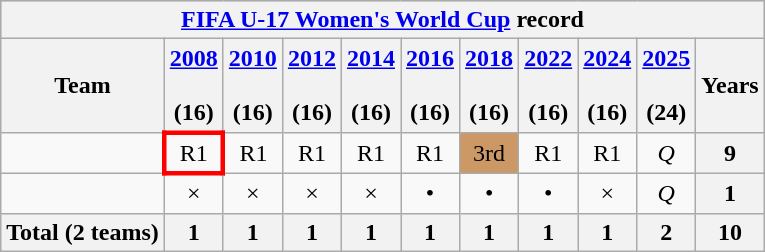<table class="wikitable">
<tr style="background:#ccc; text-align:center;">
<th colspan=11><a href='#'>FIFA U-17 Women's World Cup</a> record</th>
</tr>
<tr>
<th>Team</th>
<th><a href='#'>2008</a><br><br>(16)</th>
<th><a href='#'>2010</a><br><br>(16)</th>
<th><a href='#'>2012</a><br><br>(16)</th>
<th><a href='#'>2014</a><br><br>(16)</th>
<th><a href='#'>2016</a><br><br>(16)</th>
<th><a href='#'>2018</a><br><br>(16)</th>
<th><a href='#'>2022</a><br><br>(16)</th>
<th><a href='#'>2024</a><br><br>(16)</th>
<th><a href='#'>2025</a><br><br>(24)</th>
<th>Years</th>
</tr>
<tr style="text-align:center">
<td style="text-align:left"></td>
<td style="border: 3px solid red">R1</td>
<td>R1</td>
<td>R1</td>
<td>R1</td>
<td>R1</td>
<td style="background:#c96;">3rd</td>
<td>R1</td>
<td>R1</td>
<td><em>Q</em></td>
<th>9</th>
</tr>
<tr style="text-align:center">
<td style="text-align:left"></td>
<td>×</td>
<td>×</td>
<td>×</td>
<td>×</td>
<td>•</td>
<td>•</td>
<td>•</td>
<td>×</td>
<td><em>Q</em></td>
<th>1</th>
</tr>
<tr style="text-align:center">
<th style="text-align:left">Total (2 teams)</th>
<th>1</th>
<th>1</th>
<th>1</th>
<th>1</th>
<th>1</th>
<th>1</th>
<th>1</th>
<th>1</th>
<th>2</th>
<th>10</th>
</tr>
</table>
